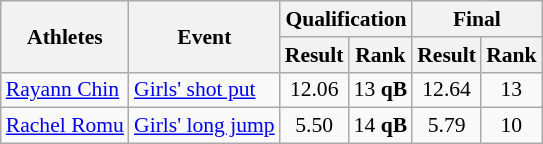<table class="wikitable" border="1" style="font-size:90%">
<tr>
<th rowspan=2>Athletes</th>
<th rowspan=2>Event</th>
<th colspan=2>Qualification</th>
<th colspan=2>Final</th>
</tr>
<tr>
<th>Result</th>
<th>Rank</th>
<th>Result</th>
<th>Rank</th>
</tr>
<tr>
<td><a href='#'>Rayann Chin</a></td>
<td><a href='#'>Girls' shot put</a></td>
<td align=center>12.06</td>
<td align=center>13 <strong>qB</strong></td>
<td align=center>12.64</td>
<td align=center>13</td>
</tr>
<tr>
<td><a href='#'>Rachel Romu</a></td>
<td><a href='#'>Girls' long jump</a></td>
<td align=center>5.50</td>
<td align=center>14 <strong>qB</strong></td>
<td align=center>5.79</td>
<td align=center>10</td>
</tr>
</table>
